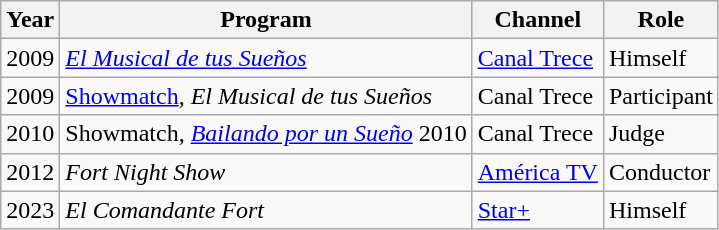<table class="wikitable">
<tr>
<th>Year</th>
<th>Program</th>
<th>Channel</th>
<th>Role</th>
</tr>
<tr>
<td>2009</td>
<td><em><a href='#'>El Musical de tus Sueños</a></em></td>
<td><a href='#'>Canal Trece</a></td>
<td>Himself</td>
</tr>
<tr>
<td>2009</td>
<td><a href='#'>Showmatch</a>, <em>El Musical de tus Sueños</em></td>
<td>Canal Trece</td>
<td>Participant</td>
</tr>
<tr>
<td>2010</td>
<td>Showmatch, <em><a href='#'>Bailando por un Sueño</a></em> 2010</td>
<td>Canal Trece</td>
<td>Judge</td>
</tr>
<tr>
<td>2012</td>
<td><em>Fort Night Show</em></td>
<td><a href='#'>América TV</a></td>
<td>Conductor</td>
</tr>
<tr>
<td>2023</td>
<td><em>El Comandante Fort</em></td>
<td><a href='#'>Star+</a></td>
<td>Himself</td>
</tr>
</table>
